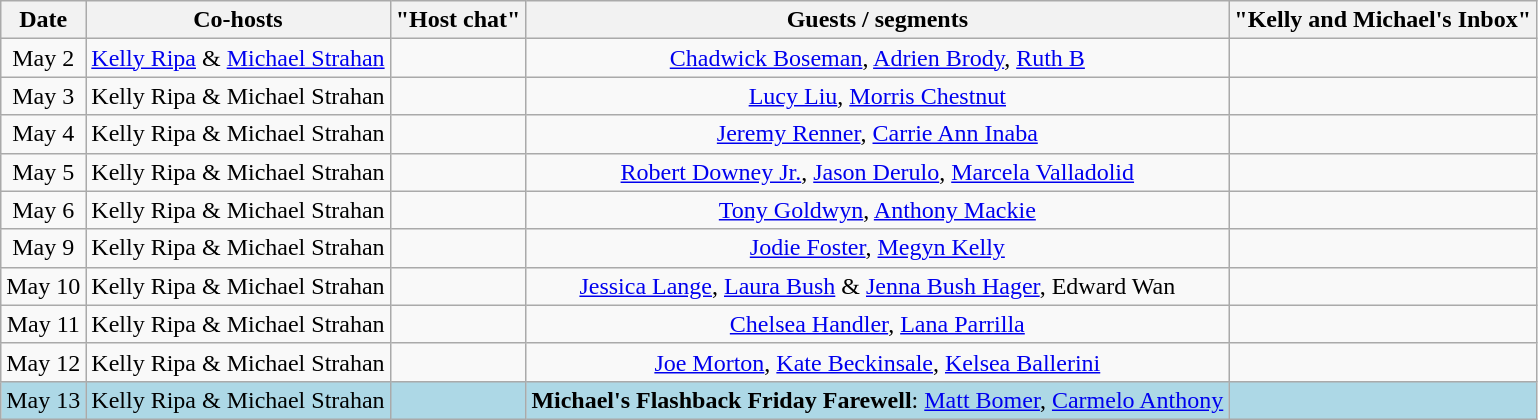<table class="wikitable sortable" style="text-align:center;">
<tr>
<th>Date</th>
<th>Co-hosts</th>
<th>"Host chat"</th>
<th>Guests / segments</th>
<th>"Kelly and Michael's Inbox"</th>
</tr>
<tr>
<td>May 2</td>
<td><a href='#'>Kelly Ripa</a> & <a href='#'>Michael Strahan</a></td>
<td></td>
<td><a href='#'>Chadwick Boseman</a>, <a href='#'>Adrien Brody</a>, <a href='#'>Ruth B</a></td>
<td></td>
</tr>
<tr>
<td>May 3</td>
<td>Kelly Ripa & Michael Strahan</td>
<td></td>
<td><a href='#'>Lucy Liu</a>, <a href='#'>Morris Chestnut</a></td>
<td></td>
</tr>
<tr>
<td>May 4</td>
<td>Kelly Ripa & Michael Strahan</td>
<td></td>
<td><a href='#'>Jeremy Renner</a>, <a href='#'>Carrie Ann Inaba</a></td>
<td></td>
</tr>
<tr>
<td>May 5</td>
<td>Kelly Ripa & Michael Strahan</td>
<td></td>
<td><a href='#'>Robert Downey Jr.</a>, <a href='#'>Jason Derulo</a>, <a href='#'>Marcela Valladolid</a></td>
<td></td>
</tr>
<tr>
<td>May 6</td>
<td>Kelly Ripa & Michael Strahan</td>
<td></td>
<td><a href='#'>Tony Goldwyn</a>, <a href='#'>Anthony Mackie</a></td>
<td></td>
</tr>
<tr>
<td>May 9</td>
<td>Kelly Ripa & Michael Strahan</td>
<td></td>
<td><a href='#'>Jodie Foster</a>, <a href='#'>Megyn Kelly</a></td>
<td></td>
</tr>
<tr>
<td>May 10</td>
<td>Kelly Ripa & Michael Strahan</td>
<td></td>
<td><a href='#'>Jessica Lange</a>, <a href='#'>Laura Bush</a> & <a href='#'>Jenna Bush Hager</a>, Edward Wan</td>
<td></td>
</tr>
<tr>
<td>May 11</td>
<td>Kelly Ripa & Michael Strahan</td>
<td></td>
<td><a href='#'>Chelsea Handler</a>, <a href='#'>Lana Parrilla</a></td>
<td></td>
</tr>
<tr>
<td>May 12</td>
<td>Kelly Ripa & Michael Strahan</td>
<td></td>
<td><a href='#'>Joe Morton</a>, <a href='#'>Kate Beckinsale</a>, <a href='#'>Kelsea Ballerini</a></td>
<td></td>
</tr>
<tr style="background:lightblue;">
<td>May 13</td>
<td>Kelly Ripa & Michael Strahan</td>
<td></td>
<td><strong>Michael's Flashback Friday Farewell</strong>: <a href='#'>Matt Bomer</a>, <a href='#'>Carmelo Anthony</a></td>
<td></td>
</tr>
</table>
